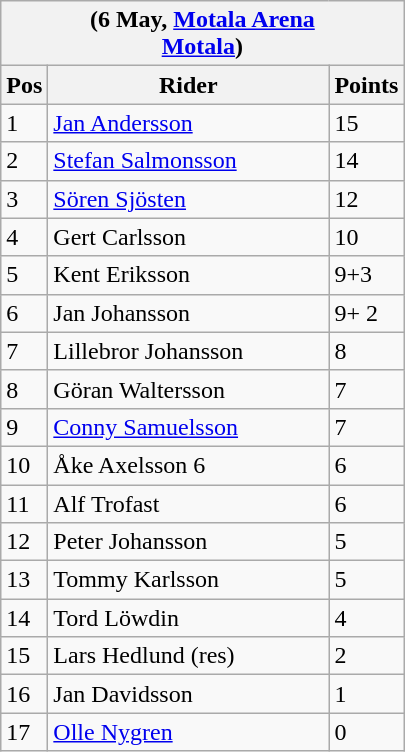<table class="wikitable">
<tr>
<th colspan="6">(6 May, <a href='#'>Motala Arena</a><br><a href='#'>Motala</a>)</th>
</tr>
<tr>
<th width=20>Pos</th>
<th width=180>Rider</th>
<th width=40>Points</th>
</tr>
<tr>
<td>1</td>
<td style="text-align:left;"><a href='#'>Jan Andersson</a></td>
<td>15</td>
</tr>
<tr>
<td>2</td>
<td style="text-align:left;"><a href='#'>Stefan Salmonsson</a></td>
<td>14</td>
</tr>
<tr>
<td>3</td>
<td style="text-align:left;"><a href='#'>Sören Sjösten</a></td>
<td>12</td>
</tr>
<tr>
<td>4</td>
<td style="text-align:left;">Gert Carlsson</td>
<td>10</td>
</tr>
<tr>
<td>5</td>
<td style="text-align:left;">Kent Eriksson</td>
<td>9+3</td>
</tr>
<tr>
<td>6</td>
<td style="text-align:left;">Jan Johansson</td>
<td>9+ 2</td>
</tr>
<tr>
<td>7</td>
<td style="text-align:left;">Lillebror Johansson</td>
<td>8</td>
</tr>
<tr>
<td>8</td>
<td style="text-align:left;">Göran Waltersson</td>
<td>7</td>
</tr>
<tr>
<td>9</td>
<td style="text-align:left;"><a href='#'>Conny Samuelsson</a></td>
<td>7</td>
</tr>
<tr>
<td>10</td>
<td style="text-align:left;">Åke Axelsson 6</td>
<td>6</td>
</tr>
<tr>
<td>11</td>
<td style="text-align:left;">Alf Trofast</td>
<td>6</td>
</tr>
<tr>
<td>12</td>
<td style="text-align:left;">Peter Johansson</td>
<td>5</td>
</tr>
<tr>
<td>13</td>
<td style="text-align:left;">Tommy Karlsson</td>
<td>5</td>
</tr>
<tr>
<td>14</td>
<td style="text-align:left;">Tord Löwdin</td>
<td>4</td>
</tr>
<tr>
<td>15</td>
<td style="text-align:left;">Lars Hedlund (res)</td>
<td>2</td>
</tr>
<tr>
<td>16</td>
<td style="text-align:left;">Jan Davidsson</td>
<td>1</td>
</tr>
<tr>
<td>17</td>
<td style="text-align:left;"><a href='#'>Olle Nygren</a></td>
<td>0</td>
</tr>
</table>
